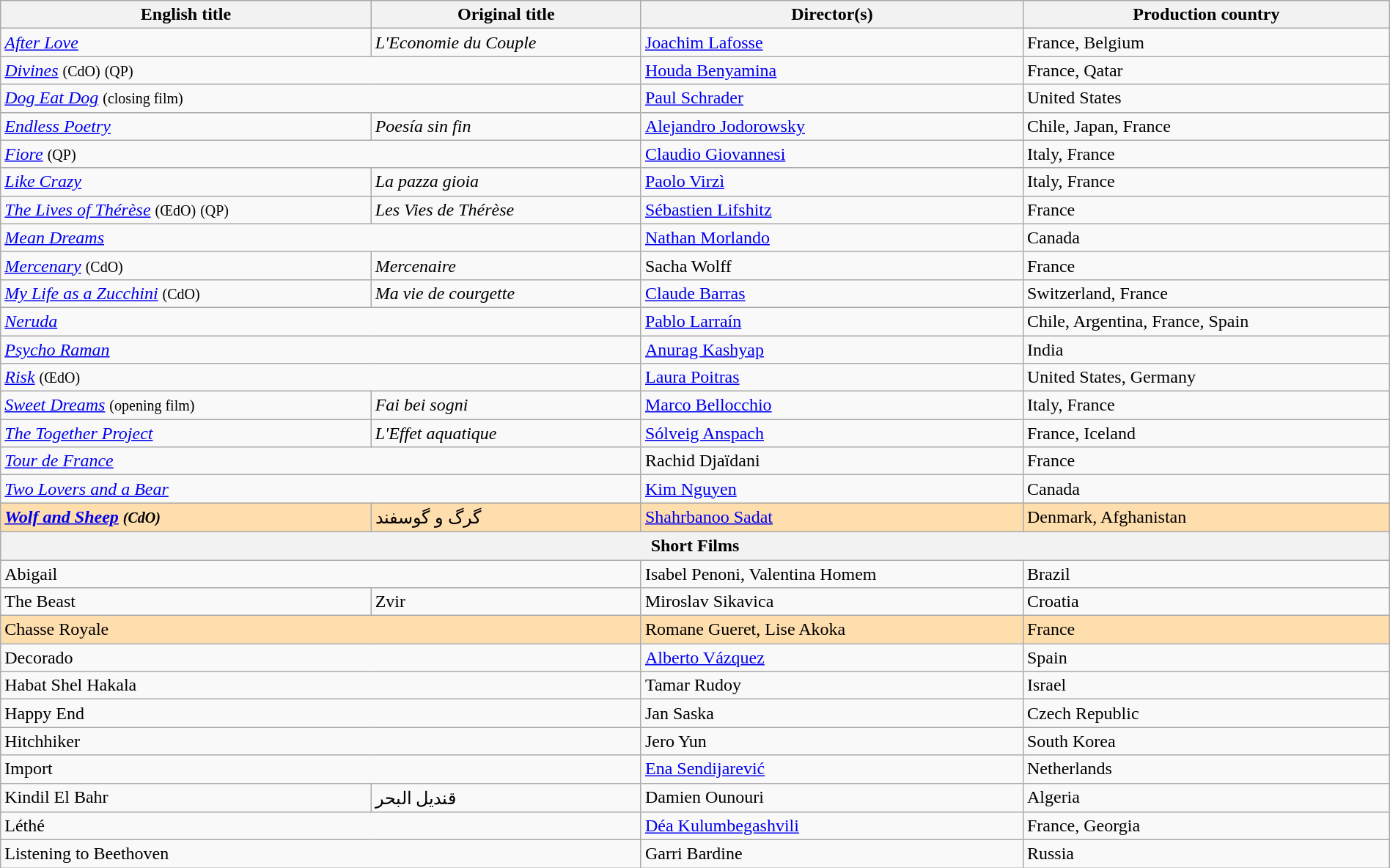<table class="wikitable" style="width:100%; margin-bottom:2px" cellpadding="5">
<tr>
<th scope="col">English title</th>
<th scope="col">Original title</th>
<th scope="col">Director(s)</th>
<th scope="col">Production country</th>
</tr>
<tr>
<td><em><a href='#'>After Love</a></em></td>
<td data-sort-value="Economie"><em>L'Economie du Couple</em></td>
<td data-sort-value="Lafosse"><a href='#'>Joachim Lafosse</a></td>
<td>France, Belgium</td>
</tr>
<tr>
<td colspan="2"><em><a href='#'>Divines</a></em> <small>(CdO)</small> <small>(QP)</small></td>
<td data-sort-value="Benyamina"><a href='#'>Houda Benyamina</a></td>
<td>France, Qatar</td>
</tr>
<tr>
<td colspan="2"><em><a href='#'>Dog Eat Dog</a></em> <small>(closing film)</small></td>
<td data-sort-value="Schrader"><a href='#'>Paul Schrader</a></td>
<td>United States</td>
</tr>
<tr>
<td><em><a href='#'>Endless Poetry</a></em></td>
<td><em>Poesía sin fin</em></td>
<td data-sort-value="Jodorowsky"><a href='#'>Alejandro Jodorowsky</a></td>
<td>Chile, Japan, France</td>
</tr>
<tr>
<td colspan="2"><em><a href='#'>Fiore</a></em> <small>(QP)</small></td>
<td data-sort-value="Giovannesi"><a href='#'>Claudio Giovannesi</a></td>
<td>Italy, France</td>
</tr>
<tr>
<td><em><a href='#'>Like Crazy</a></em></td>
<td data-sort-value="Pazza"><em>La pazza gioia</em></td>
<td data-sort-value="Virzì"><a href='#'>Paolo Virzì</a></td>
<td>Italy, France</td>
</tr>
<tr>
<td data-sort-value="Lives of"><em><a href='#'>The Lives of Thérèse</a></em> <small>(ŒdO)</small> <small>(QP)</small></td>
<td data-sort-value="Vies de"><em>Les Vies de Thérèse</em></td>
<td data-sort-value="Lifshitz"><a href='#'>Sébastien Lifshitz</a></td>
<td>France</td>
</tr>
<tr>
<td colspan="2"><em><a href='#'>Mean Dreams</a></em></td>
<td data-sort-value="Morlando"><a href='#'>Nathan Morlando</a></td>
<td>Canada</td>
</tr>
<tr>
<td><em><a href='#'>Mercenary</a></em> <small>(CdO)</small></td>
<td><em>Mercenaire</em></td>
<td data-sort-value="Wolff">Sacha Wolff</td>
<td>France</td>
</tr>
<tr>
<td><em><a href='#'>My Life as a Zucchini</a></em> <small>(CdO)</small></td>
<td><em>Ma vie de courgette</em></td>
<td data-sort-value="Barras"><a href='#'>Claude Barras</a></td>
<td>Switzerland, France</td>
</tr>
<tr>
<td colspan="2"><em><a href='#'>Neruda</a></em></td>
<td data-sort-value="Larrain"><a href='#'>Pablo Larraín</a></td>
<td>Chile, Argentina, France, Spain</td>
</tr>
<tr>
<td colspan="2"><em><a href='#'>Psycho Raman</a></em></td>
<td data-sort-value="Kashyap"><a href='#'>Anurag Kashyap</a></td>
<td>India</td>
</tr>
<tr>
<td colspan="2"><em><a href='#'>Risk</a></em> <small>(ŒdO)</small></td>
<td data-sort-value="Poitras"><a href='#'>Laura Poitras</a></td>
<td>United States, Germany</td>
</tr>
<tr>
<td><em><a href='#'>Sweet Dreams</a></em> <small>(opening film)</small></td>
<td><em>Fai bei sogni</em></td>
<td data-sort-value="Bellocchio"><a href='#'>Marco Bellocchio</a></td>
<td>Italy, France</td>
</tr>
<tr>
<td data-sort-value="Aquatic"><em><a href='#'>The Together Project</a></em></td>
<td data-sort-value="Effet"><em>L'Effet aquatique</em></td>
<td data-sort-value="Anspach"><a href='#'>Sólveig Anspach</a></td>
<td>France, Iceland</td>
</tr>
<tr>
<td colspan="2"><em><a href='#'>Tour de France</a></em></td>
<td data-sort-value="Djaidani">Rachid Djaïdani</td>
<td>France</td>
</tr>
<tr>
<td colspan="2"><em><a href='#'>Two Lovers and a Bear</a></em></td>
<td data-sort-value="Nguyen"><a href='#'>Kim Nguyen</a></td>
<td>Canada</td>
</tr>
<tr style="background:#FFDEAD;">
<td><strong><em><a href='#'>Wolf and Sheep</a><em> <small>(CdO)</small><strong></td>
<td data-sort-value="Gorg"></strong>گرگ و گوسفند<strong></td>
<td data-sort-value="Sadat"></strong><a href='#'>Shahrbanoo Sadat</a><strong></td>
<td></strong>Denmark, Afghanistan<strong></td>
</tr>
<tr>
<th colspan="4">Short Films</th>
</tr>
<tr>
<td colspan="2"></em>Abigail<em></td>
<td>Isabel Penoni, Valentina Homem</td>
<td>Brazil</td>
</tr>
<tr>
<td></em>The Beast<em></td>
<td></em>Zvir<em></td>
<td>Miroslav Sikavica</td>
<td>Croatia</td>
</tr>
<tr style="background:#FFDEAD;">
<td colspan="2"></em></strong>Chasse Royale<strong><em></td>
<td></strong>Romane Gueret, Lise Akoka<strong></td>
<td></strong>France<strong></td>
</tr>
<tr>
<td colspan="2"></em>Decorado<em></td>
<td><a href='#'>Alberto Vázquez</a></td>
<td>Spain</td>
</tr>
<tr>
<td colspan="2"></em>Habat Shel Hakala<em></td>
<td>Tamar Rudoy</td>
<td>Israel</td>
</tr>
<tr>
<td colspan="2"></em>Happy End<em></td>
<td>Jan Saska</td>
<td>Czech Republic</td>
</tr>
<tr>
<td colspan="2"></em>Hitchhiker<em></td>
<td>Jero Yun</td>
<td>South Korea</td>
</tr>
<tr>
<td colspan="2"></em>Import<em></td>
<td><a href='#'>Ena Sendijarević</a></td>
<td>Netherlands</td>
</tr>
<tr>
<td></em>Kindil El Bahr<em></td>
<td>قنديل البحر</td>
<td>Damien Ounouri</td>
<td>Algeria</td>
</tr>
<tr>
<td colspan="2"></em>Léthé<em></td>
<td><a href='#'>Déa Kulumbegashvili</a></td>
<td>France, Georgia</td>
</tr>
<tr>
<td colspan="2"></em>Listening to Beethoven<em></td>
<td>Garri Bardine</td>
<td>Russia</td>
</tr>
</table>
